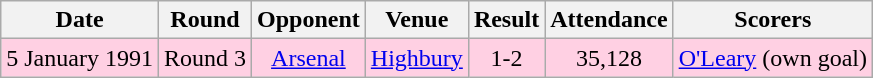<table class="wikitable sortable" style="font-size:100%; text-align:center">
<tr>
<th>Date</th>
<th>Round</th>
<th>Opponent</th>
<th>Venue</th>
<th>Result</th>
<th>Attendance</th>
<th>Scorers</th>
</tr>
<tr style="background-color: #ffd0e3;">
<td>5 January 1991</td>
<td>Round 3</td>
<td><a href='#'>Arsenal</a></td>
<td><a href='#'>Highbury</a></td>
<td>1-2</td>
<td>35,128</td>
<td><a href='#'>O'Leary</a> (own goal)</td>
</tr>
</table>
